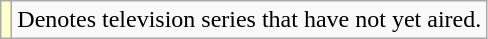<table class="wikitable">
<tr>
<td style="background:#FFFFCC;"></td>
<td>Denotes television series that have not yet aired.</td>
</tr>
</table>
